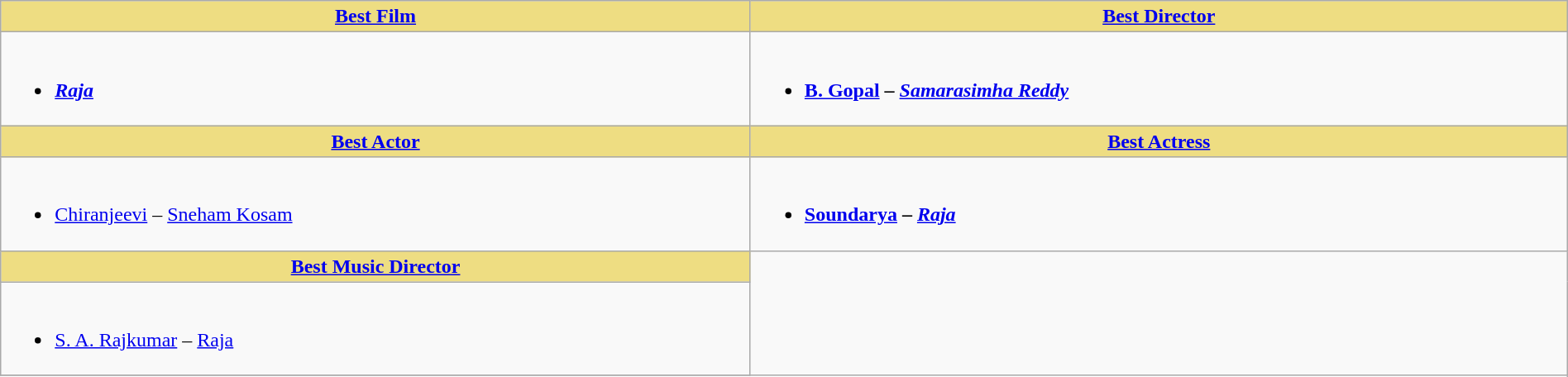<table class="wikitable" width =100%|>
<tr>
<th ! style="background:#eedd82; text-align:center;"><a href='#'>Best Film</a></th>
<th ! style="background:#eedd82; text-align:center;"><a href='#'>Best Director</a></th>
</tr>
<tr>
<td valign="top"><br><ul><li><strong><em><a href='#'>Raja</a></em></strong></li></ul></td>
<td valign="top"><br><ul><li><strong><a href='#'>B. Gopal</a> – <em><a href='#'>Samarasimha Reddy</a><strong><em></li></ul></td>
</tr>
<tr>
<th ! style="background:#eedd82; text-align:center;"><a href='#'>Best Actor</a></th>
<th ! style="background:#eedd82; text-align:center;"><a href='#'>Best Actress</a></th>
</tr>
<tr>
<td><br><ul><li></strong><a href='#'>Chiranjeevi</a> – </em><a href='#'>Sneham Kosam</a></em></strong></li></ul></td>
<td><br><ul><li><strong><a href='#'>Soundarya</a> – <em><a href='#'>Raja</a><strong><em></li></ul></td>
</tr>
<tr>
<th ! style="background:#eedd82; text-align:center;"><a href='#'>Best Music Director</a></th>
</tr>
<tr>
<td><br><ul><li></strong><a href='#'>S. A. Rajkumar</a> – </em><a href='#'>Raja</a></em></strong></li></ul></td>
</tr>
<tr>
</tr>
</table>
